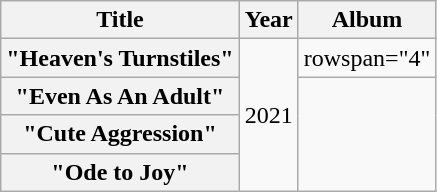<table class="wikitable plainrowheaders" style="text-align:center;">
<tr>
<th scope="col">Title</th>
<th scope="col">Year</th>
<th scope="col">Album</th>
</tr>
<tr>
<th scope="row">"Heaven's Turnstiles" </th>
<td rowspan="4">2021</td>
<td>rowspan="4" </td>
</tr>
<tr>
<th scope="row">"Even As An Adult" </th>
</tr>
<tr>
<th scope="row">"Cute Aggression" </th>
</tr>
<tr>
<th scope="row">"Ode to Joy" </th>
</tr>
</table>
